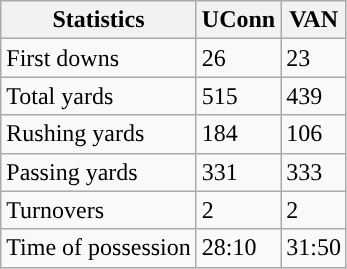<table class="wikitable">
<tr>
<th>Statistics</th>
<th>UConn</th>
<th>VAN</th>
</tr>
<tr>
<td>First downs</td>
<td>26</td>
<td>23</td>
</tr>
<tr>
<td>Total yards</td>
<td>515</td>
<td>439</td>
</tr>
<tr>
<td>Rushing yards</td>
<td>184</td>
<td>106</td>
</tr>
<tr>
<td>Passing yards</td>
<td>331</td>
<td>333</td>
</tr>
<tr>
<td>Turnovers</td>
<td>2</td>
<td>2</td>
</tr>
<tr>
<td>Time of possession</td>
<td>28:10</td>
<td>31:50</td>
</tr>
</table>
